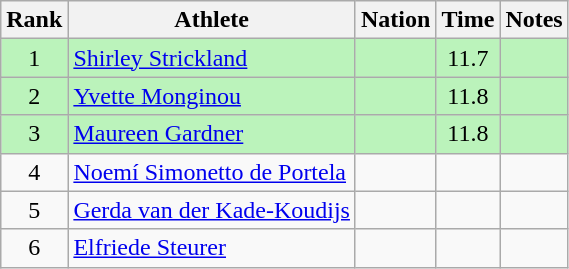<table class="wikitable sortable" style="text-align:center">
<tr>
<th>Rank</th>
<th>Athlete</th>
<th>Nation</th>
<th>Time</th>
<th>Notes</th>
</tr>
<tr bgcolor=#bbf3bb>
<td>1</td>
<td align=left><a href='#'>Shirley Strickland</a></td>
<td align=left></td>
<td>11.7</td>
<td></td>
</tr>
<tr bgcolor=#bbf3bb>
<td>2</td>
<td align=left><a href='#'>Yvette Monginou</a></td>
<td align=left></td>
<td>11.8</td>
<td></td>
</tr>
<tr bgcolor=#bbf3bb>
<td>3</td>
<td align=left><a href='#'>Maureen Gardner</a></td>
<td align=left></td>
<td>11.8</td>
<td></td>
</tr>
<tr>
<td>4</td>
<td align=left><a href='#'>Noemí Simonetto de Portela</a></td>
<td align=left></td>
<td></td>
<td></td>
</tr>
<tr>
<td>5</td>
<td align=left><a href='#'>Gerda van der Kade-Koudijs</a></td>
<td align=left></td>
<td></td>
<td></td>
</tr>
<tr>
<td>6</td>
<td align=left><a href='#'>Elfriede Steurer</a></td>
<td align=left></td>
<td></td>
<td></td>
</tr>
</table>
